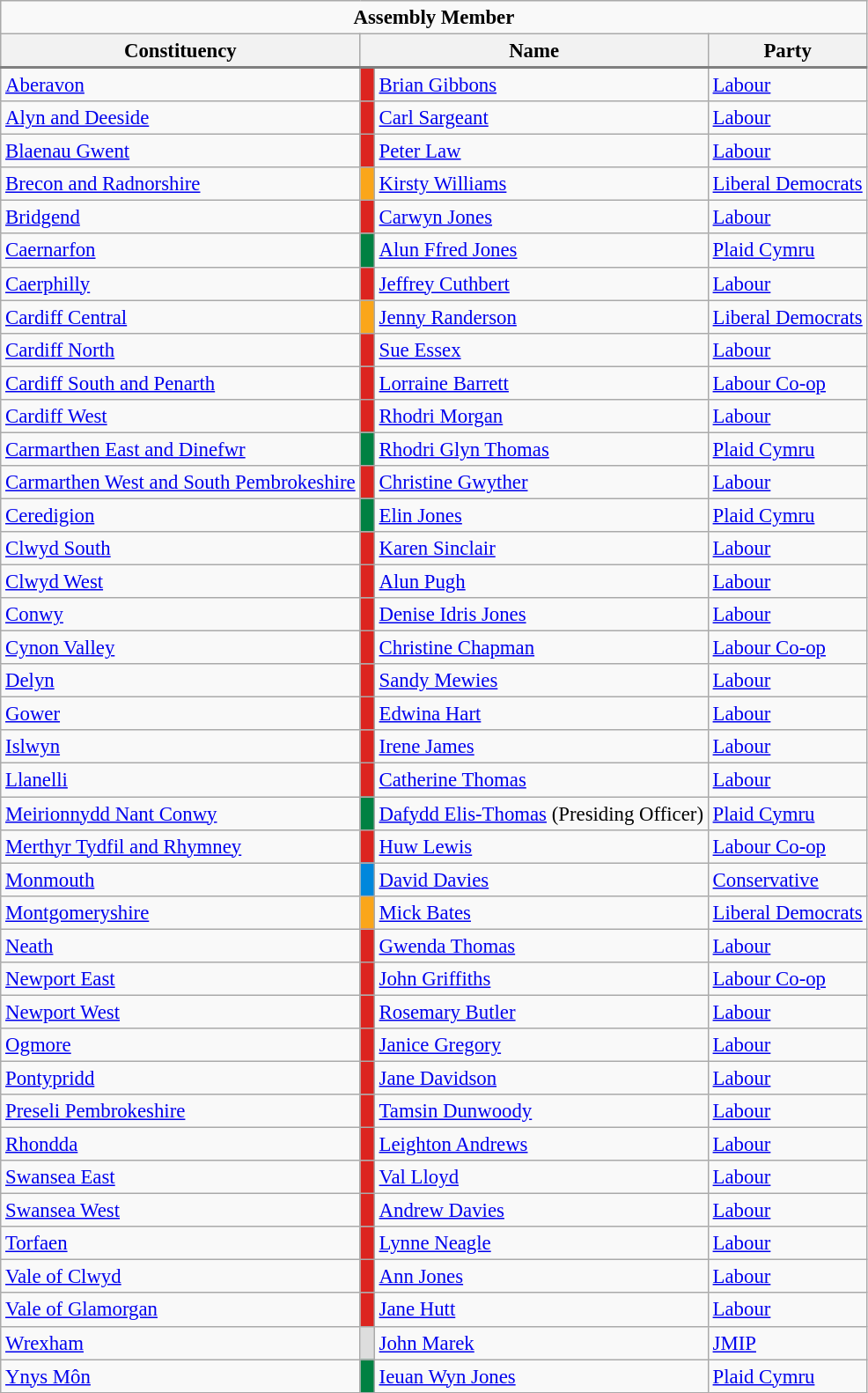<table class="wikitable" style="font-size: 95%;">
<tr>
<td colspan=6 style="text-align: center;"><strong>Assembly Member</strong></td>
</tr>
<tr style="background-color:#E9E9E9; border-bottom: 2px solid gray;">
<th>Constituency</th>
<th colspan="2">Name</th>
<th>Party</th>
</tr>
<tr>
<td><a href='#'>Aberavon</a></td>
<td bgcolor="#dc241f"> </td>
<td><a href='#'>Brian Gibbons</a></td>
<td><a href='#'>Labour</a></td>
</tr>
<tr>
<td><a href='#'>Alyn and Deeside</a></td>
<td bgcolor="#dc241f"> </td>
<td><a href='#'>Carl Sargeant</a></td>
<td><a href='#'>Labour</a></td>
</tr>
<tr>
<td><a href='#'>Blaenau Gwent</a></td>
<td bgcolor="#dc241f"> </td>
<td><a href='#'>Peter Law</a></td>
<td><a href='#'>Labour</a></td>
</tr>
<tr>
<td><a href='#'>Brecon and Radnorshire</a></td>
<td bgcolor="#FAA61A"> </td>
<td><a href='#'>Kirsty Williams</a></td>
<td><a href='#'>Liberal Democrats</a></td>
</tr>
<tr>
<td><a href='#'>Bridgend</a></td>
<td bgcolor="#dc241f"> </td>
<td><a href='#'>Carwyn Jones</a></td>
<td><a href='#'>Labour</a></td>
</tr>
<tr>
<td><a href='#'>Caernarfon</a></td>
<td bgcolor="#008142"> </td>
<td><a href='#'>Alun Ffred Jones</a></td>
<td><a href='#'>Plaid Cymru</a></td>
</tr>
<tr>
<td><a href='#'>Caerphilly</a></td>
<td bgcolor="#dc241f"> </td>
<td><a href='#'>Jeffrey Cuthbert</a></td>
<td><a href='#'>Labour</a></td>
</tr>
<tr>
<td><a href='#'>Cardiff Central</a></td>
<td bgcolor="#FAA61A"> </td>
<td><a href='#'>Jenny Randerson</a></td>
<td><a href='#'>Liberal Democrats</a></td>
</tr>
<tr>
<td><a href='#'>Cardiff North</a></td>
<td bgcolor="#dc241f"> </td>
<td><a href='#'>Sue Essex</a></td>
<td><a href='#'>Labour</a></td>
</tr>
<tr>
<td><a href='#'>Cardiff South and Penarth</a></td>
<td bgcolor="#dc241f"> </td>
<td><a href='#'>Lorraine Barrett</a></td>
<td><a href='#'>Labour Co-op</a></td>
</tr>
<tr>
<td><a href='#'>Cardiff West</a></td>
<td bgcolor="#dc241f"> </td>
<td><a href='#'>Rhodri Morgan</a></td>
<td><a href='#'>Labour</a></td>
</tr>
<tr>
<td><a href='#'>Carmarthen East and Dinefwr</a></td>
<td bgcolor="#008142"> </td>
<td><a href='#'>Rhodri Glyn Thomas</a></td>
<td><a href='#'>Plaid Cymru</a></td>
</tr>
<tr>
<td><a href='#'>Carmarthen West and South Pembrokeshire</a></td>
<td bgcolor="#dc241f"> </td>
<td><a href='#'>Christine Gwyther</a></td>
<td><a href='#'>Labour</a></td>
</tr>
<tr>
<td><a href='#'>Ceredigion</a></td>
<td bgcolor="#008142"> </td>
<td><a href='#'>Elin Jones</a></td>
<td><a href='#'>Plaid Cymru</a></td>
</tr>
<tr>
<td><a href='#'>Clwyd South</a></td>
<td bgcolor="#dc241f"> </td>
<td><a href='#'>Karen Sinclair</a></td>
<td><a href='#'>Labour</a></td>
</tr>
<tr>
<td><a href='#'>Clwyd West</a></td>
<td bgcolor="#dc241f"> </td>
<td><a href='#'>Alun Pugh</a></td>
<td><a href='#'>Labour</a></td>
</tr>
<tr>
<td><a href='#'>Conwy</a></td>
<td bgcolor="#dc241f"> </td>
<td><a href='#'>Denise Idris Jones</a></td>
<td><a href='#'>Labour</a></td>
</tr>
<tr>
<td><a href='#'>Cynon Valley</a></td>
<td bgcolor="#dc241f"> </td>
<td><a href='#'>Christine Chapman</a></td>
<td><a href='#'>Labour Co-op</a></td>
</tr>
<tr>
<td><a href='#'>Delyn</a></td>
<td bgcolor="#dc241f"> </td>
<td><a href='#'>Sandy Mewies</a></td>
<td><a href='#'>Labour</a></td>
</tr>
<tr>
<td><a href='#'>Gower</a></td>
<td bgcolor="#dc241f"> </td>
<td><a href='#'>Edwina Hart</a></td>
<td><a href='#'>Labour</a></td>
</tr>
<tr>
<td><a href='#'>Islwyn</a></td>
<td bgcolor="#dc241f"> </td>
<td><a href='#'>Irene James</a></td>
<td><a href='#'>Labour</a></td>
</tr>
<tr>
<td><a href='#'>Llanelli</a></td>
<td bgcolor="#dc241f"> </td>
<td><a href='#'>Catherine Thomas</a></td>
<td><a href='#'>Labour</a></td>
</tr>
<tr>
<td><a href='#'>Meirionnydd Nant Conwy</a></td>
<td bgcolor="#008142"> </td>
<td><a href='#'>Dafydd Elis-Thomas</a> (Presiding Officer)</td>
<td><a href='#'>Plaid Cymru</a></td>
</tr>
<tr>
<td><a href='#'>Merthyr Tydfil and Rhymney</a></td>
<td bgcolor="#dc241f"> </td>
<td><a href='#'>Huw Lewis</a></td>
<td><a href='#'>Labour Co-op</a></td>
</tr>
<tr>
<td><a href='#'>Monmouth</a></td>
<td bgcolor="#0087DC"> </td>
<td><a href='#'>David Davies</a></td>
<td><a href='#'>Conservative</a></td>
</tr>
<tr>
<td><a href='#'>Montgomeryshire</a></td>
<td bgcolor="#FAA61A"> </td>
<td><a href='#'>Mick Bates</a></td>
<td><a href='#'>Liberal Democrats</a></td>
</tr>
<tr>
<td><a href='#'>Neath</a></td>
<td bgcolor="#dc241f"> </td>
<td><a href='#'>Gwenda Thomas</a></td>
<td><a href='#'>Labour</a></td>
</tr>
<tr>
<td><a href='#'>Newport East</a></td>
<td bgcolor="#dc241f"> </td>
<td><a href='#'>John Griffiths</a></td>
<td><a href='#'>Labour Co-op</a></td>
</tr>
<tr>
<td><a href='#'>Newport West</a></td>
<td bgcolor="#dc241f"> </td>
<td><a href='#'>Rosemary Butler</a></td>
<td><a href='#'>Labour</a></td>
</tr>
<tr>
<td><a href='#'>Ogmore</a></td>
<td bgcolor="#dc241f"> </td>
<td><a href='#'>Janice Gregory</a></td>
<td><a href='#'>Labour</a></td>
</tr>
<tr>
<td><a href='#'>Pontypridd</a></td>
<td bgcolor="#dc241f"> </td>
<td><a href='#'>Jane Davidson</a></td>
<td><a href='#'>Labour</a></td>
</tr>
<tr>
<td><a href='#'>Preseli Pembrokeshire</a></td>
<td bgcolor="#dc241f"> </td>
<td><a href='#'>Tamsin Dunwoody</a></td>
<td><a href='#'>Labour</a></td>
</tr>
<tr>
<td><a href='#'>Rhondda</a></td>
<td bgcolor="#dc241f"> </td>
<td><a href='#'>Leighton Andrews</a></td>
<td><a href='#'>Labour</a></td>
</tr>
<tr>
<td><a href='#'>Swansea East</a></td>
<td bgcolor="#dc241f"> </td>
<td><a href='#'>Val Lloyd</a></td>
<td><a href='#'>Labour</a></td>
</tr>
<tr>
<td><a href='#'>Swansea West</a></td>
<td bgcolor="#dc241f"> </td>
<td><a href='#'>Andrew Davies</a></td>
<td><a href='#'>Labour</a></td>
</tr>
<tr>
<td><a href='#'>Torfaen</a></td>
<td bgcolor="#dc241f"> </td>
<td><a href='#'>Lynne Neagle</a></td>
<td><a href='#'>Labour</a></td>
</tr>
<tr>
<td><a href='#'>Vale of Clwyd</a></td>
<td bgcolor="#dc241f"> </td>
<td><a href='#'>Ann Jones</a></td>
<td><a href='#'>Labour</a></td>
</tr>
<tr>
<td><a href='#'>Vale of Glamorgan</a></td>
<td bgcolor="#dc241f"> </td>
<td><a href='#'>Jane Hutt</a></td>
<td><a href='#'>Labour</a></td>
</tr>
<tr>
<td><a href='#'>Wrexham</a></td>
<td bgcolor="#DDDDDD"> </td>
<td><a href='#'>John Marek</a></td>
<td><a href='#'>JMIP</a></td>
</tr>
<tr>
<td><a href='#'>Ynys Môn</a></td>
<td bgcolor="#008142"> </td>
<td><a href='#'>Ieuan Wyn Jones</a></td>
<td><a href='#'>Plaid Cymru</a></td>
</tr>
</table>
